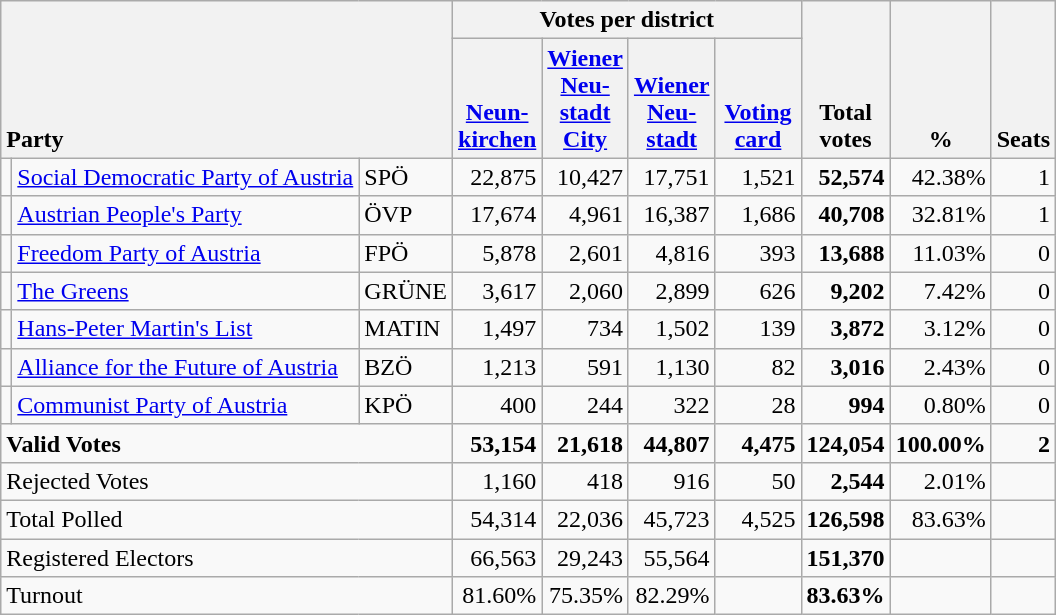<table class="wikitable" border="1" style="text-align:right;">
<tr>
<th style="text-align:left;" valign=bottom rowspan=2 colspan=3>Party</th>
<th colspan=4>Votes per district</th>
<th align=center valign=bottom rowspan=2 width="50">Total<br>votes</th>
<th align=center valign=bottom rowspan=2 width="50">%</th>
<th align=center valign=bottom rowspan=2>Seats</th>
</tr>
<tr>
<th align=center valign=bottom width="50"><a href='#'>Neun-<br>kirchen</a></th>
<th align=center valign=bottom width="50"><a href='#'>Wiener<br>Neu-<br>stadt<br>City</a></th>
<th align=center valign=bottom width="50"><a href='#'>Wiener<br>Neu-<br>stadt</a></th>
<th align=center valign=bottom width="50"><a href='#'>Voting<br>card</a></th>
</tr>
<tr>
<td></td>
<td align=left style="white-space: nowrap;"><a href='#'>Social Democratic Party of Austria</a></td>
<td align=left>SPÖ</td>
<td>22,875</td>
<td>10,427</td>
<td>17,751</td>
<td>1,521</td>
<td><strong>52,574</strong></td>
<td>42.38%</td>
<td>1</td>
</tr>
<tr>
<td></td>
<td align=left><a href='#'>Austrian People's Party</a></td>
<td align=left>ÖVP</td>
<td>17,674</td>
<td>4,961</td>
<td>16,387</td>
<td>1,686</td>
<td><strong>40,708</strong></td>
<td>32.81%</td>
<td>1</td>
</tr>
<tr>
<td></td>
<td align=left><a href='#'>Freedom Party of Austria</a></td>
<td align=left>FPÖ</td>
<td>5,878</td>
<td>2,601</td>
<td>4,816</td>
<td>393</td>
<td><strong>13,688</strong></td>
<td>11.03%</td>
<td>0</td>
</tr>
<tr>
<td></td>
<td align=left><a href='#'>The Greens</a></td>
<td align=left>GRÜNE</td>
<td>3,617</td>
<td>2,060</td>
<td>2,899</td>
<td>626</td>
<td><strong>9,202</strong></td>
<td>7.42%</td>
<td>0</td>
</tr>
<tr>
<td></td>
<td align=left><a href='#'>Hans-Peter Martin's List</a></td>
<td align=left>MATIN</td>
<td>1,497</td>
<td>734</td>
<td>1,502</td>
<td>139</td>
<td><strong>3,872</strong></td>
<td>3.12%</td>
<td>0</td>
</tr>
<tr>
<td></td>
<td align=left><a href='#'>Alliance for the Future of Austria</a></td>
<td align=left>BZÖ</td>
<td>1,213</td>
<td>591</td>
<td>1,130</td>
<td>82</td>
<td><strong>3,016</strong></td>
<td>2.43%</td>
<td>0</td>
</tr>
<tr>
<td></td>
<td align=left><a href='#'>Communist Party of Austria</a></td>
<td align=left>KPÖ</td>
<td>400</td>
<td>244</td>
<td>322</td>
<td>28</td>
<td><strong>994</strong></td>
<td>0.80%</td>
<td>0</td>
</tr>
<tr style="font-weight:bold">
<td align=left colspan=3>Valid Votes</td>
<td>53,154</td>
<td>21,618</td>
<td>44,807</td>
<td>4,475</td>
<td>124,054</td>
<td>100.00%</td>
<td>2</td>
</tr>
<tr>
<td align=left colspan=3>Rejected Votes</td>
<td>1,160</td>
<td>418</td>
<td>916</td>
<td>50</td>
<td><strong>2,544</strong></td>
<td>2.01%</td>
<td></td>
</tr>
<tr>
<td align=left colspan=3>Total Polled</td>
<td>54,314</td>
<td>22,036</td>
<td>45,723</td>
<td>4,525</td>
<td><strong>126,598</strong></td>
<td>83.63%</td>
<td></td>
</tr>
<tr>
<td align=left colspan=3>Registered Electors</td>
<td>66,563</td>
<td>29,243</td>
<td>55,564</td>
<td></td>
<td><strong>151,370</strong></td>
<td></td>
<td></td>
</tr>
<tr>
<td align=left colspan=3>Turnout</td>
<td>81.60%</td>
<td>75.35%</td>
<td>82.29%</td>
<td></td>
<td><strong>83.63%</strong></td>
<td></td>
<td></td>
</tr>
</table>
